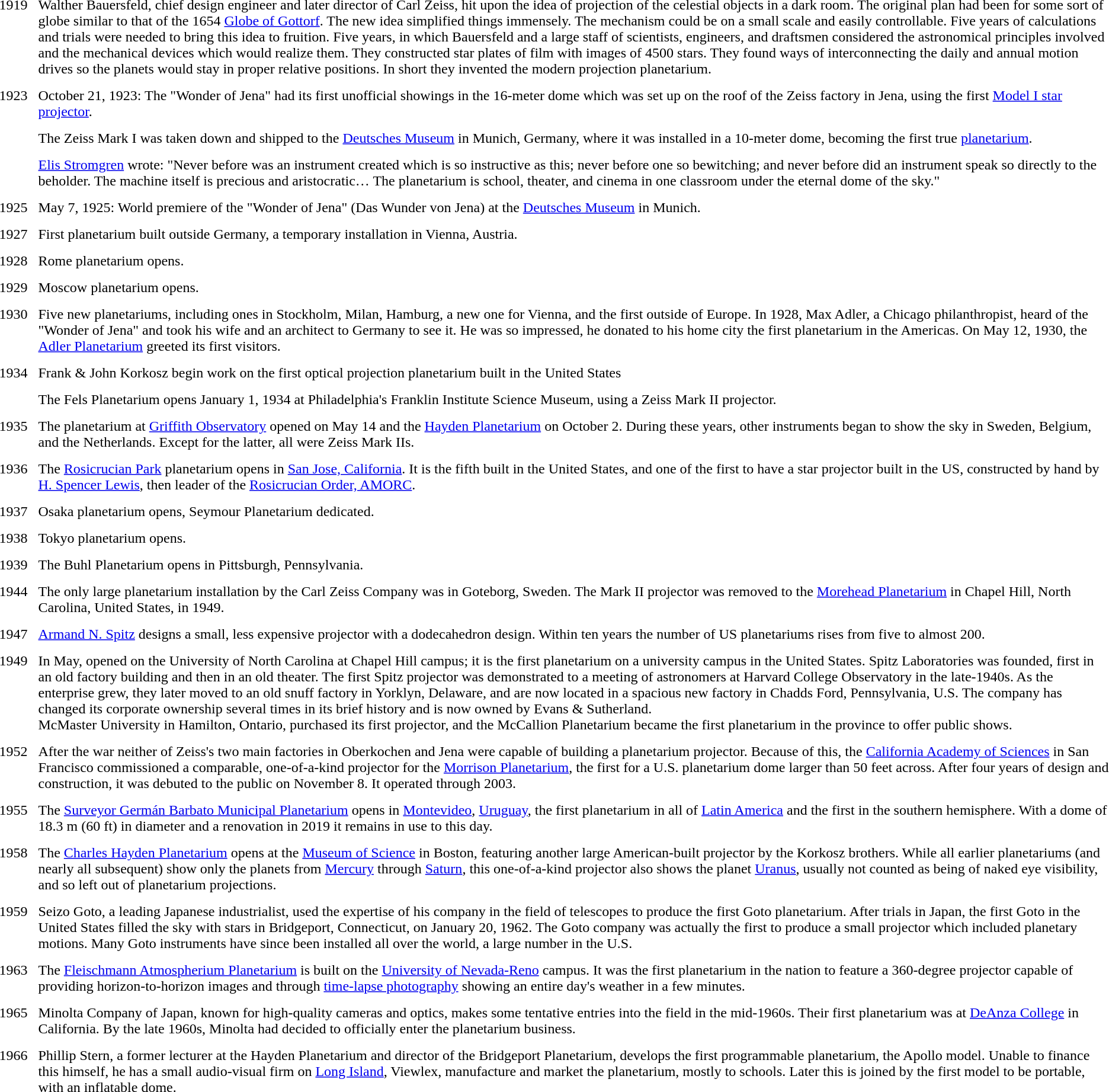<table border="0" cellspacing="2" cellpadding="5">
<tr valign="top">
<td>1919</td>
<td>Walther Bauersfeld, chief design engineer and later director of Carl Zeiss, hit upon the idea of projection of the celestial objects in a dark room. The original plan had been for some sort of globe similar to that of the 1654 <a href='#'>Globe of Gottorf</a>. The new idea simplified things immensely. The mechanism could be on a small scale and easily controllable. Five years of calculations and trials were needed to bring this idea to fruition. Five years, in which Bauersfeld and a large staff of scientists, engineers, and draftsmen considered the astronomical principles involved and the mechanical devices which would realize them. They constructed star plates of film with images of 4500 stars. They found ways of interconnecting the daily and annual motion drives so the planets would stay in proper relative positions. In short they invented the modern projection planetarium.</td>
</tr>
<tr valign="top">
<td>1923</td>
<td>October 21, 1923: The "Wonder of Jena" had its first unofficial showings in the 16-meter dome which was set up on the roof of the Zeiss factory in Jena, using the first <a href='#'>Model I star projector</a>.</td>
</tr>
<tr valign="top">
<td></td>
<td>The Zeiss Mark I was taken down and shipped to the <a href='#'>Deutsches Museum</a> in Munich, Germany, where it was installed in a 10-meter dome, becoming the first true <a href='#'>planetarium</a>.</td>
</tr>
<tr valign="top">
<td></td>
<td><a href='#'>Elis Stromgren</a> wrote: "Never before was an instrument created which is so instructive as this; never before one so bewitching; and never before did an instrument speak so directly to the beholder. The machine itself is precious and aristocratic… The planetarium is school, theater, and cinema in one classroom under the eternal dome of the sky."</td>
</tr>
<tr valign="top">
<td>1925</td>
<td>May 7, 1925: World premiere of the "Wonder of Jena" (Das Wunder von Jena) at the <a href='#'>Deutsches Museum</a> in Munich.</td>
</tr>
<tr valign="top">
<td>1927</td>
<td>First planetarium built outside Germany, a temporary installation in Vienna, Austria.</td>
</tr>
<tr valign="top">
<td>1928</td>
<td>Rome planetarium opens.</td>
</tr>
<tr valign="top">
<td>1929</td>
<td>Moscow planetarium opens.</td>
</tr>
<tr valign="top">
<td>1930</td>
<td>Five new planetariums, including ones in Stockholm, Milan, Hamburg, a new one for Vienna, and the first outside of Europe. In 1928, Max Adler, a Chicago philanthropist, heard of the "Wonder of Jena" and took his wife and an architect to Germany to see it. He was so impressed, he donated to his home city the first planetarium in the Americas. On May 12, 1930, the <a href='#'>Adler Planetarium</a> greeted its first visitors.</td>
</tr>
<tr valign="top">
<td>1934</td>
<td>Frank & John Korkosz begin work on the first optical projection planetarium built in the United States</td>
</tr>
<tr>
<td></td>
<td>The Fels Planetarium opens January 1, 1934 at Philadelphia's Franklin Institute Science Museum, using a Zeiss Mark II projector.</td>
</tr>
<tr valign="top">
<td>1935</td>
<td>The planetarium at <a href='#'>Griffith Observatory</a> opened on May 14 and the <a href='#'>Hayden Planetarium</a> on October 2. During these years, other instruments began to show the sky in Sweden, Belgium, and the Netherlands. Except for the latter, all were Zeiss Mark IIs.</td>
</tr>
<tr valign="top">
<td>1936</td>
<td>The <a href='#'>Rosicrucian Park</a> planetarium opens in <a href='#'>San Jose, California</a>. It is the fifth built in the United States, and one of the first to have a star projector built in the US, constructed by hand by <a href='#'>H. Spencer Lewis</a>, then leader of the <a href='#'>Rosicrucian Order, AMORC</a>.</td>
</tr>
<tr valign="top">
<td>1937</td>
<td>Osaka planetarium opens, Seymour Planetarium dedicated.</td>
</tr>
<tr valign="top">
<td>1938</td>
<td>Tokyo planetarium opens.</td>
</tr>
<tr valign="top">
<td>1939</td>
<td>The Buhl Planetarium opens in Pittsburgh, Pennsylvania.</td>
</tr>
<tr valign="top">
<td>1944</td>
<td>The only large planetarium installation by the Carl Zeiss Company was in Goteborg, Sweden. The Mark II projector was removed to the <a href='#'>Morehead Planetarium</a> in Chapel Hill, North Carolina, United States, in 1949.</td>
</tr>
<tr valign="top">
<td>1947</td>
<td><a href='#'>Armand N. Spitz</a> designs a small, less expensive projector with a dodecahedron design. Within ten years the number of US planetariums rises from five to almost 200.</td>
</tr>
<tr valign="top">
<td>1949</td>
<td>In May,  opened on the University of North Carolina at Chapel Hill campus; it is the first planetarium on a university campus in the United States. Spitz Laboratories was founded, first in an old factory building and then in an old theater. The first Spitz projector was demonstrated to a meeting of astronomers at Harvard College Observatory in the late-1940s. As the enterprise grew, they later moved to an old snuff factory in Yorklyn, Delaware, and are now located in a spacious new factory in Chadds Ford, Pennsylvania, U.S. The company has changed its corporate ownership several times in its brief history and is now owned by Evans & Sutherland.<br>McMaster University in Hamilton, Ontario, purchased its first projector, and the McCallion Planetarium became the first planetarium in the province to offer public shows.</td>
</tr>
<tr valign="top">
<td>1952</td>
<td>After the war neither of Zeiss's two main factories in Oberkochen and Jena were capable of building a planetarium projector. Because of this, the <a href='#'>California Academy of Sciences</a> in San Francisco commissioned a comparable, one-of-a-kind projector for the <a href='#'>Morrison Planetarium</a>, the first for a U.S. planetarium dome larger than 50 feet across. After four years of design and construction, it was debuted to the public on November 8. It operated through 2003.</td>
</tr>
<tr valign="top">
<td>1955</td>
<td>The <a href='#'>Surveyor Germán Barbato Municipal Planetarium</a> opens in <a href='#'>Montevideo</a>, <a href='#'>Uruguay</a>, the first planetarium in all of <a href='#'>Latin America</a> and the first in the southern hemisphere. With a dome of 18.3 m (60 ft) in diameter and a renovation in 2019 it remains in use to this day.</td>
</tr>
<tr valign="top">
<td>1958</td>
<td>The <a href='#'>Charles Hayden Planetarium</a> opens at the <a href='#'>Museum of Science</a> in Boston, featuring another large American-built projector by the Korkosz brothers.  While all earlier planetariums (and nearly all subsequent) show only the planets from <a href='#'>Mercury</a> through <a href='#'>Saturn</a>, this one-of-a-kind projector also shows the planet <a href='#'>Uranus</a>, usually not counted as being of naked eye visibility, and so left out of planetarium projections.</td>
</tr>
<tr valign="top">
<td>1959</td>
<td>Seizo Goto, a leading Japanese industrialist, used the expertise of his company in the field of telescopes to produce the first Goto planetarium. After trials in Japan, the first Goto in the United States filled the sky with stars in Bridgeport, Connecticut, on January 20, 1962. The Goto company was actually the first to produce a small projector which included planetary motions. Many Goto instruments have since been installed all over the world, a large number in the U.S.</td>
</tr>
<tr valign="top">
<td>1963</td>
<td>The <a href='#'>Fleischmann Atmospherium Planetarium</a> is built on the <a href='#'>University of Nevada-Reno</a> campus. It was the first planetarium in the nation to feature a 360-degree projector capable of providing horizon-to-horizon images and through <a href='#'>time-lapse photography</a> showing an entire day's weather in a few minutes.</td>
</tr>
<tr valign="top">
<td>1965</td>
<td>Minolta Company of Japan, known for high-quality cameras and optics, makes some tentative entries into the field in the mid-1960s. Their first planetarium was at <a href='#'>DeAnza College</a> in California. By the late 1960s, Minolta had decided to officially enter the planetarium business.</td>
</tr>
<tr valign="top">
<td>1966</td>
<td>Phillip Stern, a former lecturer at the Hayden Planetarium and director of the Bridgeport Planetarium, develops the first programmable planetarium, the Apollo model. Unable to finance this himself, he has a small audio-visual firm on <a href='#'>Long Island</a>, Viewlex, manufacture and market the planetarium, mostly to schools. Later this is joined by the first model to be portable, with an inflatable dome.</td>
</tr>
</table>
